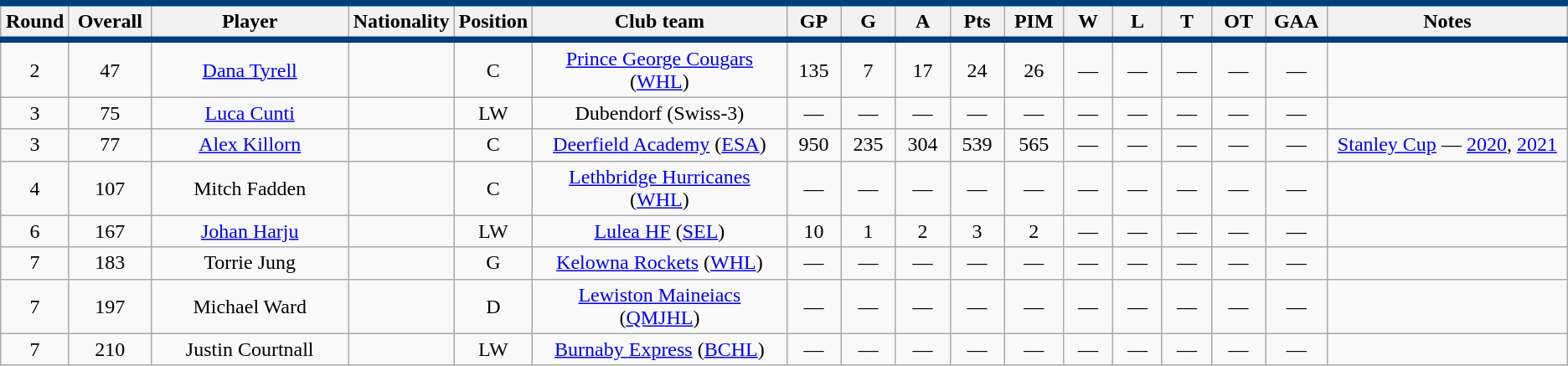<table class="wikitable sortable" style="text-align:center">
<tr style= "background:#FFFFFF; border-top:#003D7C 5px solid; border-bottom:#003D7C 5px solid;">
<th style="width:3em">Round</th>
<th style="width:4em">Overall</th>
<th style="width:15em">Player</th>
<th style="width:3em">Nationality</th>
<th style="width:3em">Position</th>
<th style="width:20em">Club team</th>
<th style="width:3em">GP</th>
<th style="width:3em">G</th>
<th style="width:3em">A</th>
<th style="width:3em">Pts</th>
<th style="width:3em">PIM</th>
<th style="width:3em">W</th>
<th style="width:3em">L</th>
<th style="width:3em">T</th>
<th style="width:3em">OT</th>
<th style="width:3em">GAA</th>
<th style="width:20em">Notes</th>
</tr>
<tr>
<td>2</td>
<td>47</td>
<td><a href='#'>Dana Tyrell</a></td>
<td></td>
<td>C</td>
<td><a href='#'>Prince George Cougars</a> (<a href='#'>WHL</a>)</td>
<td>135</td>
<td>7</td>
<td>17</td>
<td>24</td>
<td>26</td>
<td>—</td>
<td>—</td>
<td>—</td>
<td>—</td>
<td>—</td>
<td></td>
</tr>
<tr>
<td>3</td>
<td>75</td>
<td><a href='#'>Luca Cunti</a></td>
<td></td>
<td>LW</td>
<td>Dubendorf (Swiss-3)</td>
<td>—</td>
<td>—</td>
<td>—</td>
<td>—</td>
<td>—</td>
<td>—</td>
<td>—</td>
<td>—</td>
<td>—</td>
<td>—</td>
<td></td>
</tr>
<tr>
<td>3</td>
<td>77</td>
<td><a href='#'>Alex Killorn</a></td>
<td></td>
<td>C</td>
<td><a href='#'>Deerfield Academy</a> (<a href='#'>ESA</a>)</td>
<td>950</td>
<td>235</td>
<td>304</td>
<td>539</td>
<td>565</td>
<td>—</td>
<td>—</td>
<td>—</td>
<td>—</td>
<td>—</td>
<td><a href='#'>Stanley Cup</a> — <a href='#'>2020</a>, <a href='#'>2021</a></td>
</tr>
<tr>
<td>4</td>
<td>107</td>
<td>Mitch Fadden</td>
<td></td>
<td>C</td>
<td><a href='#'>Lethbridge Hurricanes</a> (<a href='#'>WHL</a>)</td>
<td>—</td>
<td>—</td>
<td>—</td>
<td>—</td>
<td>—</td>
<td>—</td>
<td>—</td>
<td>—</td>
<td>—</td>
<td>—</td>
<td></td>
</tr>
<tr>
<td>6</td>
<td>167</td>
<td><a href='#'>Johan Harju</a></td>
<td></td>
<td>LW</td>
<td><a href='#'>Lulea HF</a> (<a href='#'>SEL</a>)</td>
<td>10</td>
<td>1</td>
<td>2</td>
<td>3</td>
<td>2</td>
<td>—</td>
<td>—</td>
<td>—</td>
<td>—</td>
<td>—</td>
<td></td>
</tr>
<tr>
<td>7</td>
<td>183</td>
<td>Torrie Jung</td>
<td></td>
<td>G</td>
<td><a href='#'>Kelowna Rockets</a> (<a href='#'>WHL</a>)</td>
<td>—</td>
<td>—</td>
<td>—</td>
<td>—</td>
<td>—</td>
<td>—</td>
<td>—</td>
<td>—</td>
<td>—</td>
<td>—</td>
<td></td>
</tr>
<tr>
<td>7</td>
<td>197</td>
<td>Michael Ward</td>
<td></td>
<td>D</td>
<td><a href='#'>Lewiston Maineiacs</a> (<a href='#'>QMJHL</a>)</td>
<td>—</td>
<td>—</td>
<td>—</td>
<td>—</td>
<td>—</td>
<td>—</td>
<td>—</td>
<td>—</td>
<td>—</td>
<td>—</td>
<td></td>
</tr>
<tr>
<td>7</td>
<td>210</td>
<td>Justin Courtnall</td>
<td></td>
<td>LW</td>
<td><a href='#'>Burnaby Express</a> (<a href='#'>BCHL</a>)</td>
<td>—</td>
<td>—</td>
<td>—</td>
<td>—</td>
<td>—</td>
<td>—</td>
<td>—</td>
<td>—</td>
<td>—</td>
<td>—</td>
<td></td>
</tr>
</table>
